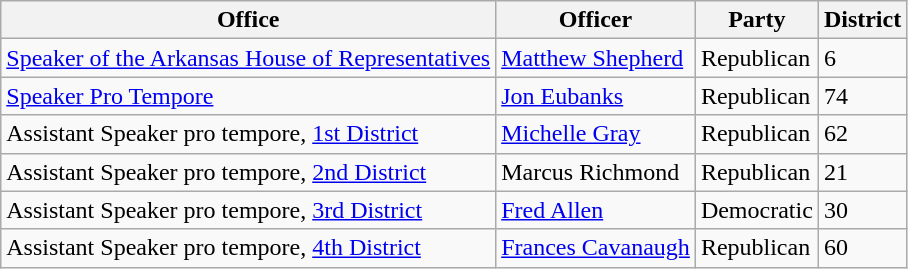<table class="wikitable">
<tr>
<th>Office</th>
<th>Officer</th>
<th>Party</th>
<th>District</th>
</tr>
<tr>
<td><a href='#'>Speaker of the Arkansas House of Representatives</a></td>
<td><a href='#'>Matthew Shepherd</a></td>
<td>Republican</td>
<td>6</td>
</tr>
<tr>
<td><a href='#'>Speaker Pro Tempore</a></td>
<td><a href='#'>Jon Eubanks</a></td>
<td>Republican</td>
<td>74</td>
</tr>
<tr>
<td>Assistant Speaker pro tempore, <a href='#'>1st District</a></td>
<td><a href='#'>Michelle Gray</a></td>
<td>Republican</td>
<td>62</td>
</tr>
<tr>
<td>Assistant Speaker pro tempore, <a href='#'>2nd District</a></td>
<td>Marcus Richmond</td>
<td>Republican</td>
<td>21</td>
</tr>
<tr>
<td>Assistant Speaker pro tempore, <a href='#'>3rd District</a></td>
<td><a href='#'>Fred Allen</a></td>
<td>Democratic</td>
<td>30</td>
</tr>
<tr>
<td>Assistant Speaker pro tempore, <a href='#'>4th District</a></td>
<td><a href='#'>Frances Cavanaugh</a></td>
<td>Republican</td>
<td>60</td>
</tr>
</table>
